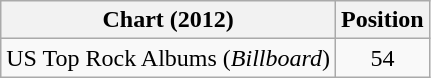<table class="wikitable plainrowheaders">
<tr>
<th>Chart (2012)</th>
<th>Position</th>
</tr>
<tr>
<td>US Top Rock Albums (<em>Billboard</em>)</td>
<td style="text-align:center">54</td>
</tr>
</table>
